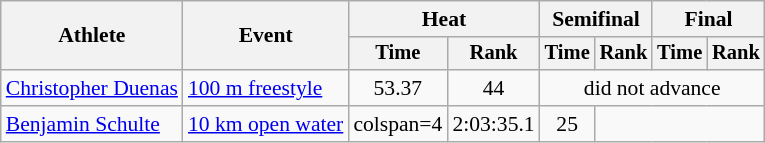<table class=wikitable style="font-size:90%">
<tr>
<th rowspan="2">Athlete</th>
<th rowspan="2">Event</th>
<th colspan="2">Heat</th>
<th colspan="2">Semifinal</th>
<th colspan="2">Final</th>
</tr>
<tr style="font-size:95%">
<th>Time</th>
<th>Rank</th>
<th>Time</th>
<th>Rank</th>
<th>Time</th>
<th>Rank</th>
</tr>
<tr align=center>
<td align=left><a href='#'>Christopher Duenas</a></td>
<td align=left><a href='#'>100 m freestyle</a></td>
<td>53.37</td>
<td>44</td>
<td colspan=4>did not advance</td>
</tr>
<tr align=center>
<td align=left><a href='#'>Benjamin Schulte</a></td>
<td align=left><a href='#'>10 km open water</a></td>
<td>colspan=4 </td>
<td>2:03:35.1</td>
<td>25</td>
</tr>
</table>
